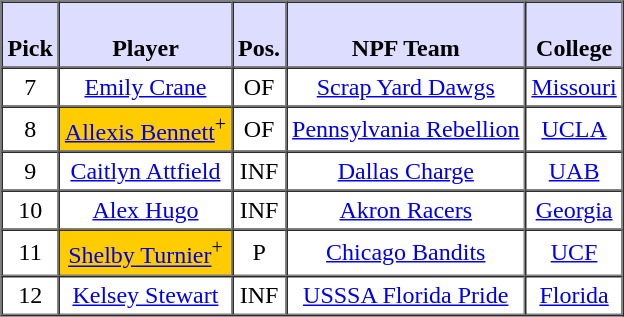<table style="text-align: center" border="1" cellpadding="3" cellspacing="0">
<tr>
<th style="background:#ddf;"><br>Pick</th>
<th style="background:#ddf;"><br>Player</th>
<th style="background:#ddf;"><br>Pos.</th>
<th style="background:#ddf;"><br>NPF Team</th>
<th style="background:#ddf;"><br>College</th>
</tr>
<tr>
<td>7</td>
<td><a href='#'>Emily Crane</a></td>
<td>OF</td>
<td><a href='#'>Scrap Yard Dawgs</a></td>
<td><a href='#'>Missouri</a></td>
</tr>
<tr>
<td>8</td>
<td style="background:#FFCC00;"><a href='#'>Allexis Bennett</a><sup>+</sup></td>
<td>OF</td>
<td><a href='#'>Pennsylvania Rebellion</a></td>
<td><a href='#'>UCLA</a></td>
</tr>
<tr>
<td>9</td>
<td><a href='#'>Caitlyn Attfield</a></td>
<td>INF</td>
<td><a href='#'>Dallas Charge</a></td>
<td><a href='#'>UAB</a></td>
</tr>
<tr>
<td>10</td>
<td><a href='#'>Alex Hugo</a></td>
<td>INF</td>
<td><a href='#'>Akron Racers</a></td>
<td><a href='#'>Georgia</a></td>
</tr>
<tr>
<td>11</td>
<td style="background:#FFCC00;"><a href='#'>Shelby Turnier</a><sup>+</sup></td>
<td>P</td>
<td><a href='#'>Chicago Bandits</a></td>
<td><a href='#'>UCF</a></td>
</tr>
<tr>
<td>12</td>
<td><a href='#'>Kelsey Stewart</a></td>
<td>INF</td>
<td><a href='#'>USSSA Florida Pride</a></td>
<td><a href='#'>Florida</a></td>
</tr>
</table>
